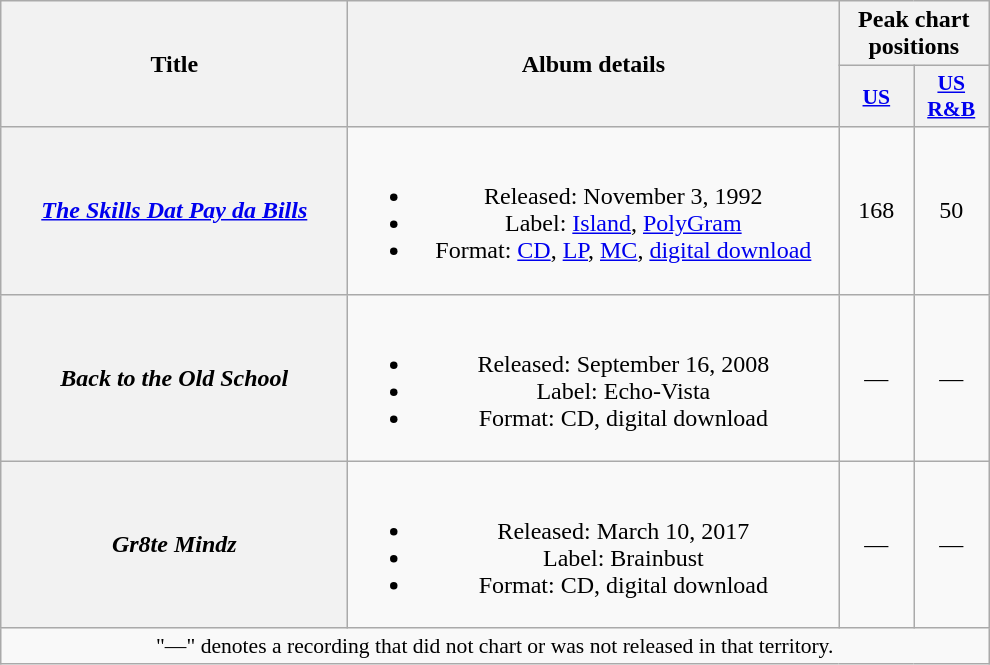<table class="wikitable plainrowheaders" style="text-align:center;">
<tr>
<th scope="col" rowspan="2" style="width:14em;">Title</th>
<th scope="col" rowspan="2" style="width:20em;">Album details</th>
<th scope="col" colspan="2">Peak chart positions</th>
</tr>
<tr>
<th scope="col" style="width:3em;font-size:90%;"><a href='#'>US</a><br></th>
<th scope="col" style="width:3em;font-size:90%;"><a href='#'>US<br>R&B</a><br></th>
</tr>
<tr>
<th scope="row"><em><a href='#'>The Skills Dat Pay da Bills</a></em></th>
<td><br><ul><li>Released: November 3, 1992</li><li>Label: <a href='#'>Island</a>, <a href='#'>PolyGram</a></li><li>Format: <a href='#'>CD</a>, <a href='#'>LP</a>, <a href='#'>MC</a>, <a href='#'>digital download</a></li></ul></td>
<td>168</td>
<td>50</td>
</tr>
<tr>
<th scope="row"><em>Back to the Old School</em><br></th>
<td><br><ul><li>Released: September 16, 2008</li><li>Label: Echo-Vista</li><li>Format: CD, digital download</li></ul></td>
<td>—</td>
<td>—</td>
</tr>
<tr>
<th scope="row"><em>Gr8te Mindz</em><br></th>
<td><br><ul><li>Released: March 10, 2017</li><li>Label: Brainbust</li><li>Format: CD, digital download</li></ul></td>
<td>—</td>
<td>—</td>
</tr>
<tr>
<td colspan="14" style="font-size:90%">"—" denotes a recording that did not chart or was not released in that territory.</td>
</tr>
</table>
